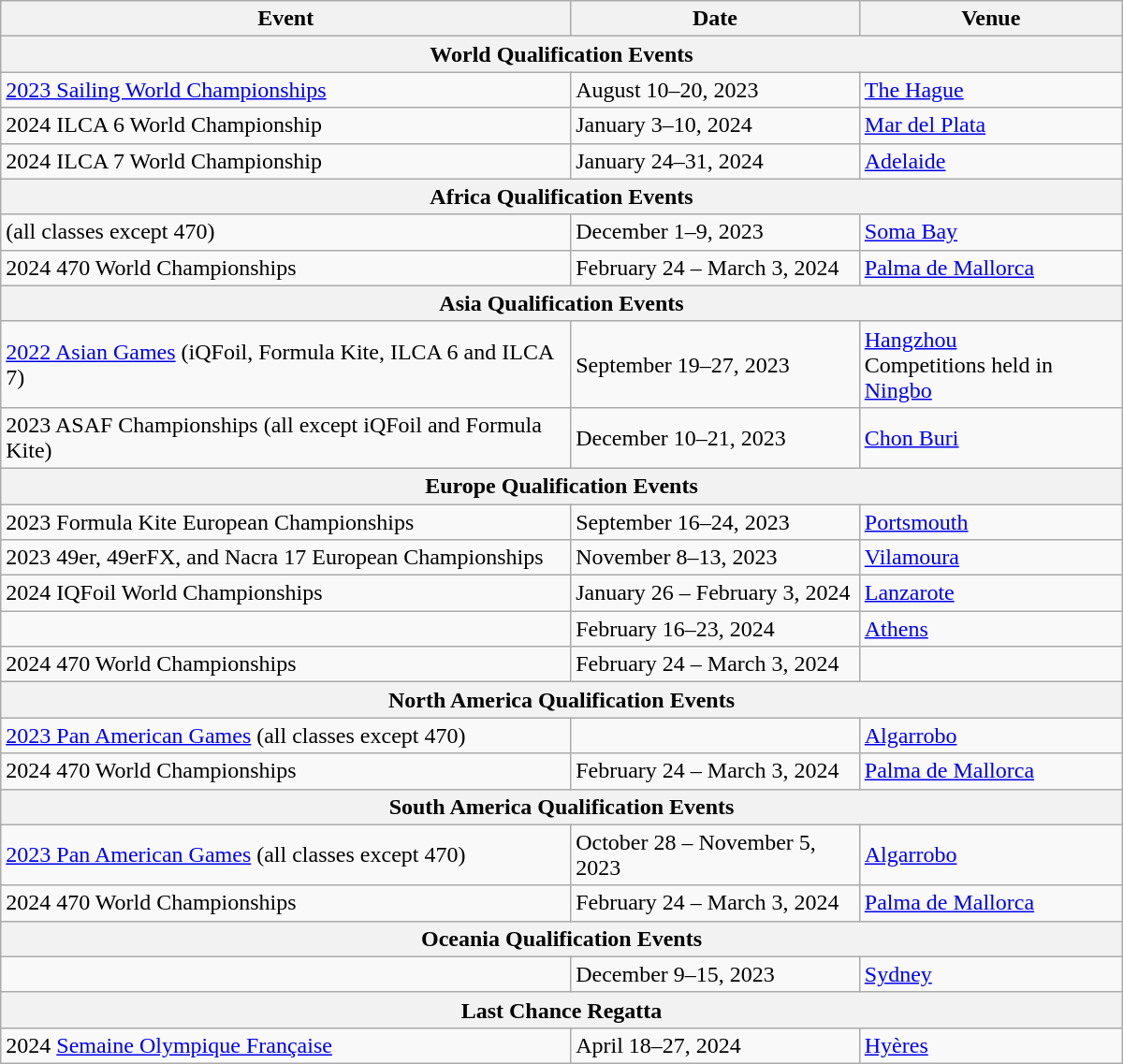<table class="wikitable" style="width:800px;">
<tr>
<th>Event</th>
<th>Date</th>
<th>Venue</th>
</tr>
<tr>
<th colspan=3>World Qualification Events</th>
</tr>
<tr>
<td><a href='#'>2023 Sailing World Championships</a></td>
<td>August 10–20, 2023</td>
<td> <a href='#'>The Hague</a></td>
</tr>
<tr>
<td>2024 ILCA 6 World Championship</td>
<td>January 3–10, 2024</td>
<td> <a href='#'>Mar del Plata</a></td>
</tr>
<tr>
<td>2024 ILCA 7 World Championship</td>
<td>January 24–31, 2024</td>
<td> <a href='#'>Adelaide</a></td>
</tr>
<tr>
<th colspan=3>Africa Qualification Events</th>
</tr>
<tr>
<td> (all classes except 470)</td>
<td>December 1–9, 2023</td>
<td> <a href='#'>Soma Bay</a></td>
</tr>
<tr>
<td>2024 470 World Championships</td>
<td>February 24 – March 3, 2024</td>
<td {{nowrap> <a href='#'>Palma de Mallorca</a></td>
</tr>
<tr>
<th colspan=3>Asia Qualification Events</th>
</tr>
<tr>
<td><a href='#'>2022 Asian Games</a> (iQFoil, Formula Kite, ILCA 6 and ILCA 7)</td>
<td>September 19–27, 2023</td>
<td> <a href='#'>Hangzhou</a><br>Competitions held in <a href='#'>Ningbo</a></td>
</tr>
<tr>
<td>2023 ASAF Championships (all except iQFoil and Formula Kite)</td>
<td>December 10–21, 2023</td>
<td> <a href='#'>Chon Buri</a></td>
</tr>
<tr>
<th colspan=3>Europe Qualification Events</th>
</tr>
<tr>
<td>2023 Formula Kite European Championships</td>
<td>September 16–24, 2023</td>
<td> <a href='#'>Portsmouth</a></td>
</tr>
<tr>
<td>2023 49er, 49erFX, and Nacra 17 European Championships</td>
<td>November 8–13, 2023</td>
<td> <a href='#'>Vilamoura</a></td>
</tr>
<tr>
<td>2024 IQFoil World Championships</td>
<td>January 26 – February 3, 2024</td>
<td> <a href='#'>Lanzarote</a></td>
</tr>
<tr>
<td></td>
<td>February 16–23, 2024</td>
<td> <a href='#'>Athens</a></td>
</tr>
<tr>
<td>2024 470 World Championships</td>
<td>February 24 – March 3, 2024</td>
<td></td>
</tr>
<tr>
<th colspan=3>North America Qualification Events</th>
</tr>
<tr>
<td><a href='#'>2023 Pan American Games</a> (all classes except 470)</td>
<td></td>
<td> <a href='#'>Algarrobo</a></td>
</tr>
<tr>
<td>2024 470 World Championships</td>
<td>February 24 – March 3, 2024</td>
<td {{nowrap> <a href='#'>Palma de Mallorca</a></td>
</tr>
<tr>
<th colspan=3>South America Qualification Events</th>
</tr>
<tr>
<td><a href='#'>2023 Pan American Games</a> (all classes except 470)</td>
<td>October 28 – November 5, 2023</td>
<td> <a href='#'>Algarrobo</a></td>
</tr>
<tr>
<td>2024 470 World Championships</td>
<td>February 24 – March 3, 2024</td>
<td {{nowrap> <a href='#'>Palma de Mallorca</a></td>
</tr>
<tr>
<th colspan=3>Oceania Qualification Events</th>
</tr>
<tr>
<td></td>
<td>December 9–15, 2023</td>
<td> <a href='#'>Sydney</a></td>
</tr>
<tr>
<th colspan=3>Last Chance Regatta</th>
</tr>
<tr>
<td>2024 <a href='#'>Semaine Olympique Française</a></td>
<td>April 18–27, 2024</td>
<td> <a href='#'>Hyères</a></td>
</tr>
</table>
